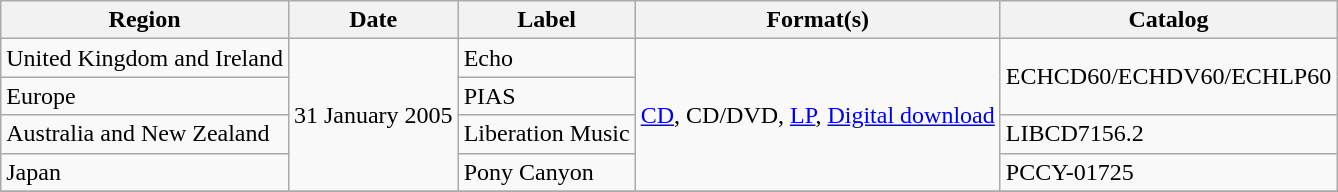<table class="wikitable">
<tr>
<th>Region</th>
<th>Date</th>
<th>Label</th>
<th>Format(s)</th>
<th>Catalog</th>
</tr>
<tr>
<td>United Kingdom and Ireland</td>
<td rowspan=4>31 January 2005</td>
<td>Echo</td>
<td rowspan=4><a href='#'>CD</a>, CD/DVD, <a href='#'>LP</a>, <a href='#'>Digital download</a></td>
<td rowspan="2">ECHCD60/ECHDV60/ECHLP60</td>
</tr>
<tr>
<td>Europe</td>
<td>PIAS</td>
</tr>
<tr>
<td>Australia and New Zealand</td>
<td>Liberation Music</td>
<td>LIBCD7156.2</td>
</tr>
<tr>
<td>Japan</td>
<td>Pony Canyon</td>
<td>PCCY-01725</td>
</tr>
<tr>
</tr>
</table>
